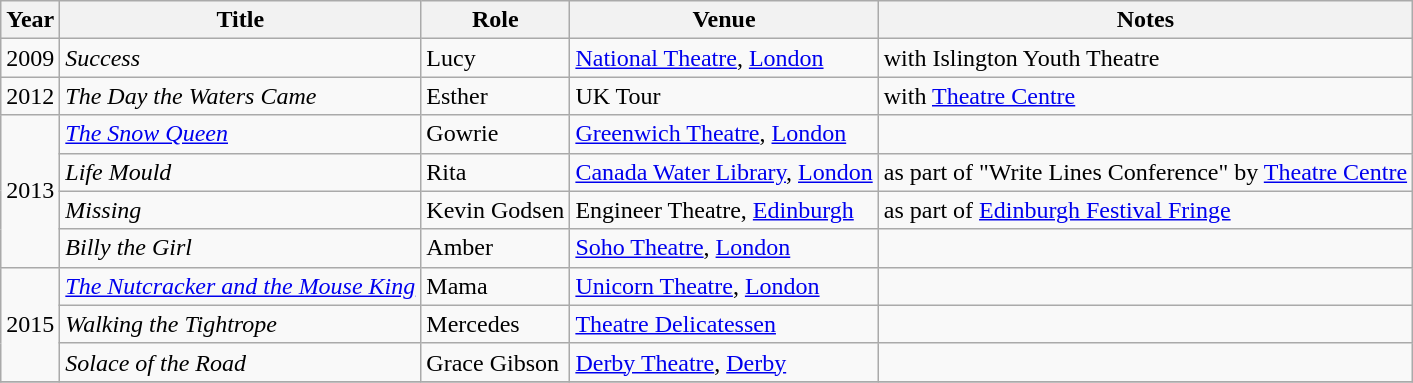<table class="wikitable sortable">
<tr>
<th>Year</th>
<th>Title</th>
<th>Role</th>
<th>Venue</th>
<th>Notes</th>
</tr>
<tr>
<td>2009</td>
<td><em>Success</em></td>
<td>Lucy</td>
<td><a href='#'>National Theatre</a>, <a href='#'>London</a></td>
<td>with Islington Youth Theatre</td>
</tr>
<tr>
<td>2012</td>
<td><em>The Day the Waters Came</em></td>
<td>Esther</td>
<td>UK Tour</td>
<td>with <a href='#'>Theatre Centre</a></td>
</tr>
<tr>
<td rowspan="4">2013</td>
<td><em><a href='#'>The Snow Queen</a></em></td>
<td>Gowrie</td>
<td><a href='#'>Greenwich Theatre</a>, <a href='#'>London</a></td>
<td></td>
</tr>
<tr>
<td><em>Life Mould</em></td>
<td>Rita</td>
<td><a href='#'>Canada Water Library</a>, <a href='#'>London</a></td>
<td>as part of "Write Lines Conference" by <a href='#'>Theatre Centre</a></td>
</tr>
<tr>
<td><em>Missing</em></td>
<td>Kevin Godsen</td>
<td>Engineer Theatre, <a href='#'>Edinburgh</a></td>
<td>as part of <a href='#'>Edinburgh Festival Fringe</a></td>
</tr>
<tr>
<td><em>Billy the Girl</em></td>
<td>Amber</td>
<td><a href='#'>Soho Theatre</a>, <a href='#'>London</a></td>
<td></td>
</tr>
<tr>
<td rowspan="3">2015</td>
<td><em><a href='#'>The Nutcracker and the Mouse King</a></em></td>
<td>Mama</td>
<td><a href='#'>Unicorn Theatre</a>, <a href='#'>London</a></td>
<td></td>
</tr>
<tr>
<td><em>Walking the Tightrope</em></td>
<td>Mercedes</td>
<td><a href='#'>Theatre Delicatessen</a></td>
<td></td>
</tr>
<tr>
<td><em>Solace of the Road</em></td>
<td>Grace Gibson</td>
<td><a href='#'>Derby Theatre</a>, <a href='#'>Derby</a></td>
<td></td>
</tr>
<tr>
</tr>
</table>
